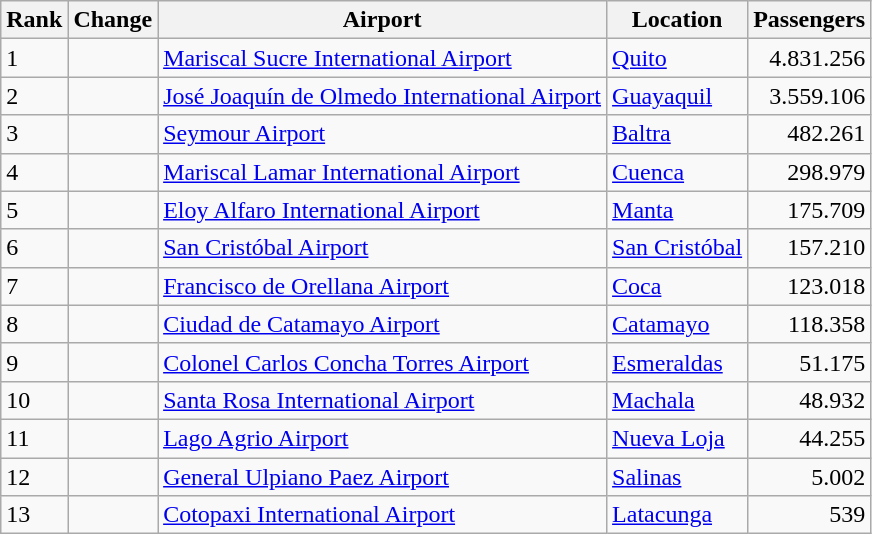<table class="wikitable sortable">
<tr>
<th>Rank</th>
<th>Change</th>
<th>Airport</th>
<th>Location</th>
<th>Passengers</th>
</tr>
<tr>
<td>1</td>
<td></td>
<td><a href='#'>Mariscal Sucre International Airport</a></td>
<td><a href='#'>Quito</a></td>
<td align="right">4.831.256</td>
</tr>
<tr>
<td>2</td>
<td></td>
<td><a href='#'>José Joaquín de Olmedo International Airport</a></td>
<td><a href='#'>Guayaquil</a></td>
<td align="right">3.559.106</td>
</tr>
<tr>
<td>3</td>
<td></td>
<td><a href='#'>Seymour Airport</a></td>
<td><a href='#'>Baltra</a></td>
<td align="right">482.261</td>
</tr>
<tr>
<td>4</td>
<td></td>
<td><a href='#'>Mariscal Lamar International Airport</a></td>
<td><a href='#'>Cuenca</a></td>
<td align="right">298.979</td>
</tr>
<tr>
<td>5</td>
<td></td>
<td><a href='#'>Eloy Alfaro International Airport</a></td>
<td><a href='#'>Manta</a></td>
<td align="right">175.709</td>
</tr>
<tr>
<td>6</td>
<td></td>
<td><a href='#'>San Cristóbal Airport</a></td>
<td><a href='#'>San Cristóbal</a></td>
<td align="right">157.210</td>
</tr>
<tr>
<td>7</td>
<td></td>
<td><a href='#'>Francisco de Orellana Airport</a></td>
<td><a href='#'>Coca</a></td>
<td align="right">123.018</td>
</tr>
<tr>
<td>8</td>
<td></td>
<td><a href='#'>Ciudad de Catamayo Airport</a></td>
<td><a href='#'>Catamayo</a></td>
<td align="right">118.358</td>
</tr>
<tr>
<td>9</td>
<td></td>
<td><a href='#'>Colonel Carlos Concha Torres Airport</a></td>
<td><a href='#'>Esmeraldas</a></td>
<td align="right">51.175</td>
</tr>
<tr>
<td>10</td>
<td></td>
<td><a href='#'>Santa Rosa International Airport</a></td>
<td><a href='#'>Machala</a></td>
<td align="right">48.932</td>
</tr>
<tr>
<td>11</td>
<td></td>
<td><a href='#'>Lago Agrio Airport</a></td>
<td><a href='#'>Nueva Loja</a></td>
<td align="right">44.255</td>
</tr>
<tr>
<td>12</td>
<td></td>
<td><a href='#'>General Ulpiano Paez Airport</a></td>
<td><a href='#'>Salinas</a></td>
<td align="right">5.002</td>
</tr>
<tr>
<td>13</td>
<td></td>
<td><a href='#'>Cotopaxi International Airport</a></td>
<td><a href='#'>Latacunga</a></td>
<td align="right">539</td>
</tr>
</table>
